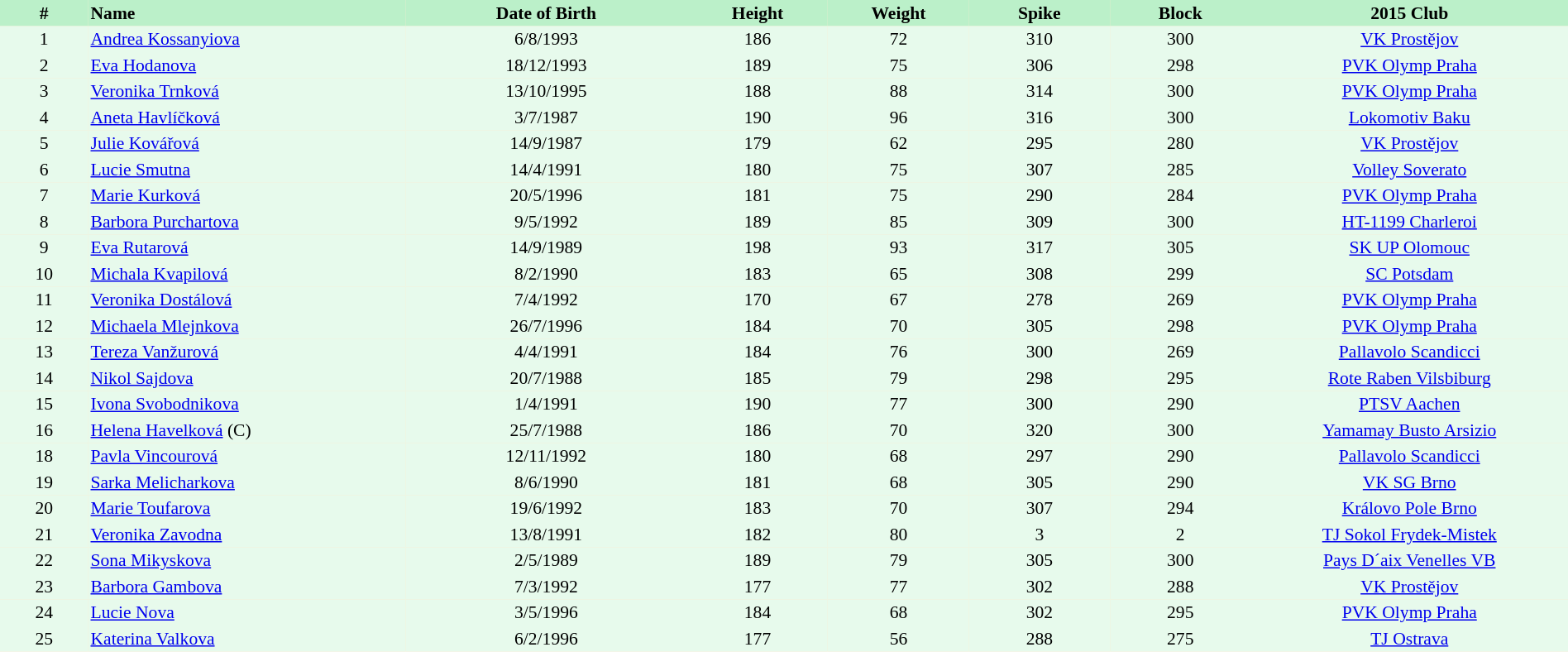<table border=0 cellpadding=2 cellspacing=0  |- bgcolor=#FFECCE style="text-align:center; font-size:90%;" width=100%>
<tr bgcolor=#BBF0C9>
<th width=5%>#</th>
<th width=18% align=left>Name</th>
<th width=16%>Date of Birth</th>
<th width=8%>Height</th>
<th width=8%>Weight</th>
<th width=8%>Spike</th>
<th width=8%>Block</th>
<th width=18%>2015 Club</th>
</tr>
<tr bgcolor=#E7FAEC>
<td>1</td>
<td align=left><a href='#'>Andrea Kossanyiova</a></td>
<td>6/8/1993</td>
<td>186</td>
<td>72</td>
<td>310</td>
<td>300</td>
<td><a href='#'>VK Prostějov</a></td>
</tr>
<tr bgcolor=#E7FAEC>
<td>2</td>
<td align=left><a href='#'>Eva Hodanova</a></td>
<td>18/12/1993</td>
<td>189</td>
<td>75</td>
<td>306</td>
<td>298</td>
<td><a href='#'>PVK Olymp Praha</a></td>
</tr>
<tr bgcolor=#E7FAEC>
<td>3</td>
<td align=left><a href='#'>Veronika Trnková</a></td>
<td>13/10/1995</td>
<td>188</td>
<td>88</td>
<td>314</td>
<td>300</td>
<td><a href='#'>PVK Olymp Praha</a></td>
</tr>
<tr bgcolor=#E7FAEC>
<td>4</td>
<td align=left><a href='#'>Aneta Havlíčková</a></td>
<td>3/7/1987</td>
<td>190</td>
<td>96</td>
<td>316</td>
<td>300</td>
<td><a href='#'>Lokomotiv Baku</a></td>
</tr>
<tr bgcolor=#E7FAEC>
<td>5</td>
<td align=left><a href='#'>Julie Kovářová</a></td>
<td>14/9/1987</td>
<td>179</td>
<td>62</td>
<td>295</td>
<td>280</td>
<td><a href='#'>VK Prostějov</a></td>
</tr>
<tr bgcolor=#E7FAEC>
<td>6</td>
<td align=left><a href='#'>Lucie Smutna</a></td>
<td>14/4/1991</td>
<td>180</td>
<td>75</td>
<td>307</td>
<td>285</td>
<td><a href='#'>Volley Soverato</a></td>
</tr>
<tr bgcolor=#E7FAEC>
<td>7</td>
<td align=left><a href='#'>Marie Kurková</a></td>
<td>20/5/1996</td>
<td>181</td>
<td>75</td>
<td>290</td>
<td>284</td>
<td><a href='#'>PVK Olymp Praha</a></td>
</tr>
<tr bgcolor=#E7FAEC>
<td>8</td>
<td align=left><a href='#'>Barbora Purchartova</a></td>
<td>9/5/1992</td>
<td>189</td>
<td>85</td>
<td>309</td>
<td>300</td>
<td><a href='#'>HT-1199 Charleroi</a></td>
</tr>
<tr bgcolor=#E7FAEC>
<td>9</td>
<td align=left><a href='#'>Eva Rutarová</a></td>
<td>14/9/1989</td>
<td>198</td>
<td>93</td>
<td>317</td>
<td>305</td>
<td><a href='#'>SK UP Olomouc</a></td>
</tr>
<tr bgcolor=#E7FAEC>
<td>10</td>
<td align=left><a href='#'>Michala Kvapilová</a></td>
<td>8/2/1990</td>
<td>183</td>
<td>65</td>
<td>308</td>
<td>299</td>
<td><a href='#'>SC Potsdam</a></td>
</tr>
<tr bgcolor=#E7FAEC>
<td>11</td>
<td align=left><a href='#'>Veronika Dostálová</a></td>
<td>7/4/1992</td>
<td>170</td>
<td>67</td>
<td>278</td>
<td>269</td>
<td><a href='#'>PVK Olymp Praha</a></td>
</tr>
<tr bgcolor=#E7FAEC>
<td>12</td>
<td align=left><a href='#'>Michaela Mlejnkova</a></td>
<td>26/7/1996</td>
<td>184</td>
<td>70</td>
<td>305</td>
<td>298</td>
<td><a href='#'>PVK Olymp Praha</a></td>
</tr>
<tr bgcolor=#E7FAEC>
<td>13</td>
<td align=left><a href='#'>Tereza Vanžurová</a></td>
<td>4/4/1991</td>
<td>184</td>
<td>76</td>
<td>300</td>
<td>269</td>
<td><a href='#'>Pallavolo Scandicci</a></td>
</tr>
<tr bgcolor=#E7FAEC>
<td>14</td>
<td align=left><a href='#'>Nikol Sajdova</a></td>
<td>20/7/1988</td>
<td>185</td>
<td>79</td>
<td>298</td>
<td>295</td>
<td><a href='#'>Rote Raben Vilsbiburg</a></td>
</tr>
<tr bgcolor=#E7FAEC>
<td>15</td>
<td align=left><a href='#'>Ivona Svobodnikova</a></td>
<td>1/4/1991</td>
<td>190</td>
<td>77</td>
<td>300</td>
<td>290</td>
<td><a href='#'>PTSV Aachen</a></td>
</tr>
<tr bgcolor=#E7FAEC>
<td>16</td>
<td align=left><a href='#'>Helena Havelková</a> (C)</td>
<td>25/7/1988</td>
<td>186</td>
<td>70</td>
<td>320</td>
<td>300</td>
<td><a href='#'>Yamamay Busto Arsizio</a></td>
</tr>
<tr bgcolor=#E7FAEC>
<td>18</td>
<td align=left><a href='#'>Pavla Vincourová</a></td>
<td>12/11/1992</td>
<td>180</td>
<td>68</td>
<td>297</td>
<td>290</td>
<td><a href='#'>Pallavolo Scandicci</a></td>
</tr>
<tr bgcolor=#E7FAEC>
<td>19</td>
<td align=left><a href='#'>Sarka Melicharkova</a></td>
<td>8/6/1990</td>
<td>181</td>
<td>68</td>
<td>305</td>
<td>290</td>
<td><a href='#'>VK SG Brno</a></td>
</tr>
<tr bgcolor=#E7FAEC>
<td>20</td>
<td align=left><a href='#'>Marie Toufarova</a></td>
<td>19/6/1992</td>
<td>183</td>
<td>70</td>
<td>307</td>
<td>294</td>
<td><a href='#'>Královo Pole Brno</a></td>
</tr>
<tr bgcolor=#E7FAEC>
<td>21</td>
<td align=left><a href='#'>Veronika Zavodna</a></td>
<td>13/8/1991</td>
<td>182</td>
<td>80</td>
<td>3</td>
<td>2</td>
<td><a href='#'>TJ Sokol Frydek-Mistek</a></td>
</tr>
<tr bgcolor=#E7FAEC>
<td>22</td>
<td align=left><a href='#'>Sona Mikyskova</a></td>
<td>2/5/1989</td>
<td>189</td>
<td>79</td>
<td>305</td>
<td>300</td>
<td><a href='#'>Pays D´aix Venelles VB</a></td>
</tr>
<tr bgcolor=#E7FAEC>
<td>23</td>
<td align=left><a href='#'>Barbora Gambova</a></td>
<td>7/3/1992</td>
<td>177</td>
<td>77</td>
<td>302</td>
<td>288</td>
<td><a href='#'>VK Prostějov</a></td>
</tr>
<tr bgcolor=#E7FAEC>
<td>24</td>
<td align=left><a href='#'>Lucie Nova</a></td>
<td>3/5/1996</td>
<td>184</td>
<td>68</td>
<td>302</td>
<td>295</td>
<td><a href='#'>PVK Olymp Praha</a></td>
</tr>
<tr bgcolor=#E7FAEC>
<td>25</td>
<td align=left><a href='#'>Katerina Valkova</a></td>
<td>6/2/1996</td>
<td>177</td>
<td>56</td>
<td>288</td>
<td>275</td>
<td><a href='#'>TJ Ostrava</a></td>
</tr>
<tr>
</tr>
</table>
